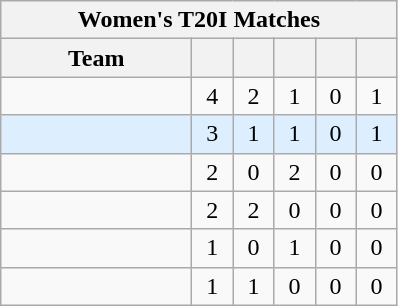<table class="wikitable" style="text-align:center">
<tr>
<th colspan=6>Women's T20I Matches</th>
</tr>
<tr>
<th width=120>Team</th>
<th width=20></th>
<th width=20></th>
<th width=20></th>
<th width=20></th>
<th width=20></th>
</tr>
<tr>
<td align="left"></td>
<td>4</td>
<td>2</td>
<td>1</td>
<td>0</td>
<td>1</td>
</tr>
<tr bgcolor="#ddeeff">
<td align="left"></td>
<td>3</td>
<td>1</td>
<td>1</td>
<td>0</td>
<td>1</td>
</tr>
<tr>
<td align="left"></td>
<td>2</td>
<td>0</td>
<td>2</td>
<td>0</td>
<td>0</td>
</tr>
<tr>
<td align="left"></td>
<td>2</td>
<td>2</td>
<td>0</td>
<td>0</td>
<td>0</td>
</tr>
<tr>
<td align="left"></td>
<td>1</td>
<td>0</td>
<td>1</td>
<td>0</td>
<td>0</td>
</tr>
<tr>
<td align="left"></td>
<td>1</td>
<td>1</td>
<td>0</td>
<td>0</td>
<td>0</td>
</tr>
</table>
